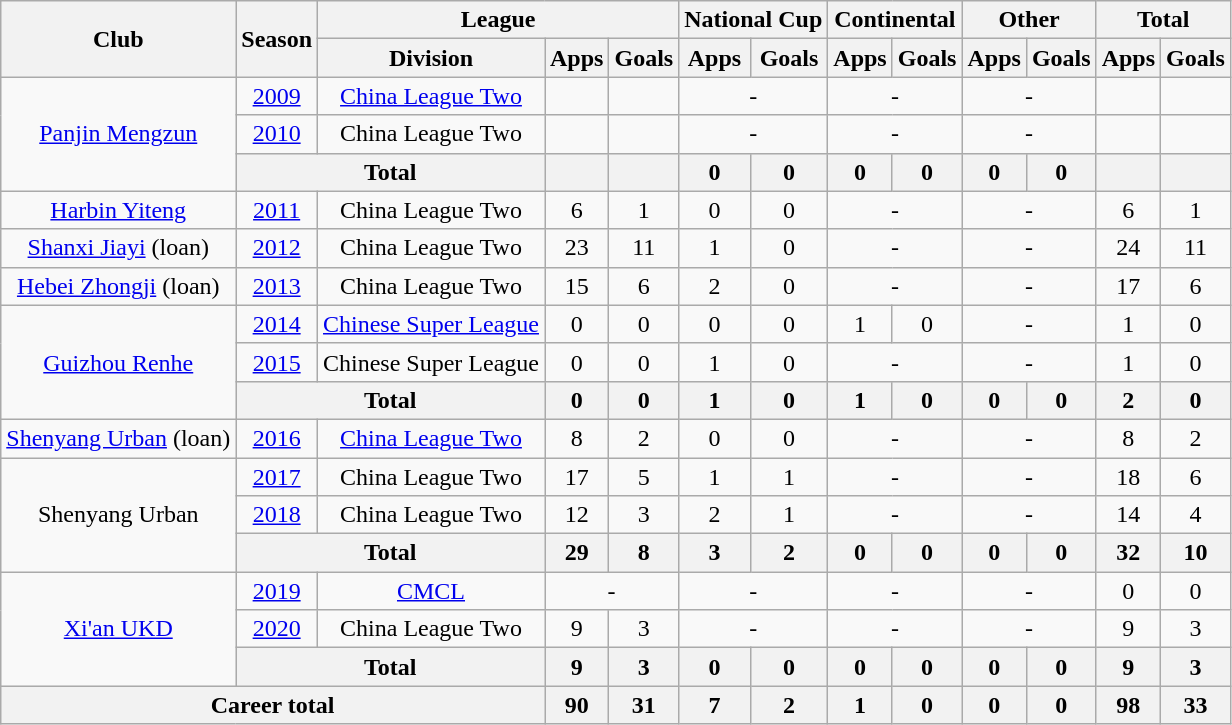<table class="wikitable" style="text-align: center">
<tr>
<th rowspan="2">Club</th>
<th rowspan="2">Season</th>
<th colspan="3">League</th>
<th colspan="2">National Cup</th>
<th colspan="2">Continental</th>
<th colspan="2">Other</th>
<th colspan="2">Total</th>
</tr>
<tr>
<th>Division</th>
<th>Apps</th>
<th>Goals</th>
<th>Apps</th>
<th>Goals</th>
<th>Apps</th>
<th>Goals</th>
<th>Apps</th>
<th>Goals</th>
<th>Apps</th>
<th>Goals</th>
</tr>
<tr>
<td rowspan=3><a href='#'>Panjin Mengzun</a></td>
<td><a href='#'>2009</a></td>
<td><a href='#'>China League Two</a></td>
<td></td>
<td></td>
<td colspan="2">-</td>
<td colspan="2">-</td>
<td colspan="2">-</td>
<td></td>
<td></td>
</tr>
<tr>
<td><a href='#'>2010</a></td>
<td>China League Two</td>
<td></td>
<td></td>
<td colspan="2">-</td>
<td colspan="2">-</td>
<td colspan="2">-</td>
<td></td>
<td></td>
</tr>
<tr>
<th colspan="2"><strong>Total</strong></th>
<th></th>
<th></th>
<th>0</th>
<th>0</th>
<th>0</th>
<th>0</th>
<th>0</th>
<th>0</th>
<th></th>
<th></th>
</tr>
<tr>
<td><a href='#'>Harbin Yiteng</a></td>
<td><a href='#'>2011</a></td>
<td>China League Two</td>
<td>6</td>
<td>1</td>
<td>0</td>
<td>0</td>
<td colspan="2">-</td>
<td colspan="2">-</td>
<td>6</td>
<td>1</td>
</tr>
<tr>
<td><a href='#'>Shanxi Jiayi</a> (loan)</td>
<td><a href='#'>2012</a></td>
<td>China League Two</td>
<td>23</td>
<td>11</td>
<td>1</td>
<td>0</td>
<td colspan="2">-</td>
<td colspan="2">-</td>
<td>24</td>
<td>11</td>
</tr>
<tr>
<td><a href='#'>Hebei Zhongji</a> (loan)</td>
<td><a href='#'>2013</a></td>
<td>China League Two</td>
<td>15</td>
<td>6</td>
<td>2</td>
<td>0</td>
<td colspan="2">-</td>
<td colspan="2">-</td>
<td>17</td>
<td>6</td>
</tr>
<tr>
<td rowspan=3><a href='#'>Guizhou Renhe</a></td>
<td><a href='#'>2014</a></td>
<td><a href='#'>Chinese Super League</a></td>
<td>0</td>
<td>0</td>
<td>0</td>
<td>0</td>
<td>1</td>
<td>0</td>
<td colspan="2">-</td>
<td>1</td>
<td>0</td>
</tr>
<tr>
<td><a href='#'>2015</a></td>
<td>Chinese Super League</td>
<td>0</td>
<td>0</td>
<td>1</td>
<td>0</td>
<td colspan="2">-</td>
<td colspan="2">-</td>
<td>1</td>
<td>0</td>
</tr>
<tr>
<th colspan="2"><strong>Total</strong></th>
<th>0</th>
<th>0</th>
<th>1</th>
<th>0</th>
<th>1</th>
<th>0</th>
<th>0</th>
<th>0</th>
<th>2</th>
<th>0</th>
</tr>
<tr>
<td><a href='#'>Shenyang Urban</a> (loan)</td>
<td><a href='#'>2016</a></td>
<td><a href='#'>China League Two</a></td>
<td>8</td>
<td>2</td>
<td>0</td>
<td>0</td>
<td colspan="2">-</td>
<td colspan="2">-</td>
<td>8</td>
<td>2</td>
</tr>
<tr>
<td rowspan=3>Shenyang Urban</td>
<td><a href='#'>2017</a></td>
<td>China League Two</td>
<td>17</td>
<td>5</td>
<td>1</td>
<td>1</td>
<td colspan="2">-</td>
<td colspan="2">-</td>
<td>18</td>
<td>6</td>
</tr>
<tr>
<td><a href='#'>2018</a></td>
<td>China League Two</td>
<td>12</td>
<td>3</td>
<td>2</td>
<td>1</td>
<td colspan="2">-</td>
<td colspan="2">-</td>
<td>14</td>
<td>4</td>
</tr>
<tr>
<th colspan="2"><strong>Total</strong></th>
<th>29</th>
<th>8</th>
<th>3</th>
<th>2</th>
<th>0</th>
<th>0</th>
<th>0</th>
<th>0</th>
<th>32</th>
<th>10</th>
</tr>
<tr>
<td rowspan=3><a href='#'>Xi'an UKD</a></td>
<td><a href='#'>2019</a></td>
<td><a href='#'>CMCL</a></td>
<td colspan="2">-</td>
<td colspan="2">-</td>
<td colspan="2">-</td>
<td colspan="2">-</td>
<td>0</td>
<td>0</td>
</tr>
<tr>
<td><a href='#'>2020</a></td>
<td>China League Two</td>
<td>9</td>
<td>3</td>
<td colspan="2">-</td>
<td colspan="2">-</td>
<td colspan="2">-</td>
<td>9</td>
<td>3</td>
</tr>
<tr>
<th colspan="2"><strong>Total</strong></th>
<th>9</th>
<th>3</th>
<th>0</th>
<th>0</th>
<th>0</th>
<th>0</th>
<th>0</th>
<th>0</th>
<th>9</th>
<th>3</th>
</tr>
<tr>
<th colspan=3>Career total</th>
<th>90</th>
<th>31</th>
<th>7</th>
<th>2</th>
<th>1</th>
<th>0</th>
<th>0</th>
<th>0</th>
<th>98</th>
<th>33</th>
</tr>
</table>
